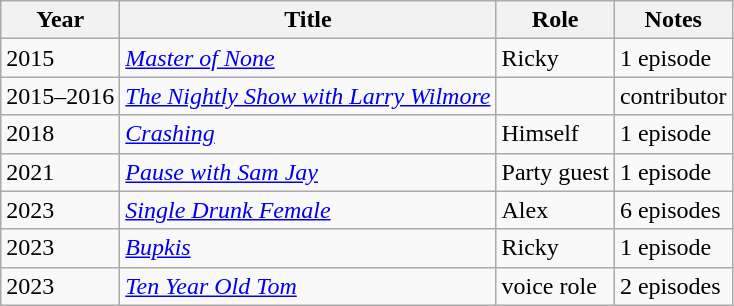<table class="wikitable sortable">
<tr>
<th>Year</th>
<th>Title</th>
<th>Role</th>
<th>Notes</th>
</tr>
<tr>
<td>2015</td>
<td><em><a href='#'>Master of None</a></em></td>
<td>Ricky</td>
<td>1 episode</td>
</tr>
<tr>
<td>2015–2016</td>
<td><em><a href='#'>The Nightly Show with Larry Wilmore</a></em></td>
<td></td>
<td>contributor</td>
</tr>
<tr>
<td>2018</td>
<td><em><a href='#'>Crashing</a></em></td>
<td>Himself</td>
<td>1 episode</td>
</tr>
<tr>
<td>2021</td>
<td><em><a href='#'>Pause with Sam Jay</a></em></td>
<td>Party guest</td>
<td>1 episode</td>
</tr>
<tr>
<td>2023</td>
<td><em><a href='#'>Single Drunk Female</a></em></td>
<td>Alex</td>
<td>6 episodes</td>
</tr>
<tr>
<td>2023</td>
<td><em><a href='#'>Bupkis</a></em></td>
<td>Ricky</td>
<td>1 episode</td>
</tr>
<tr>
<td>2023</td>
<td><em><a href='#'>Ten Year Old Tom</a></em></td>
<td>voice role</td>
<td>2 episodes</td>
</tr>
</table>
